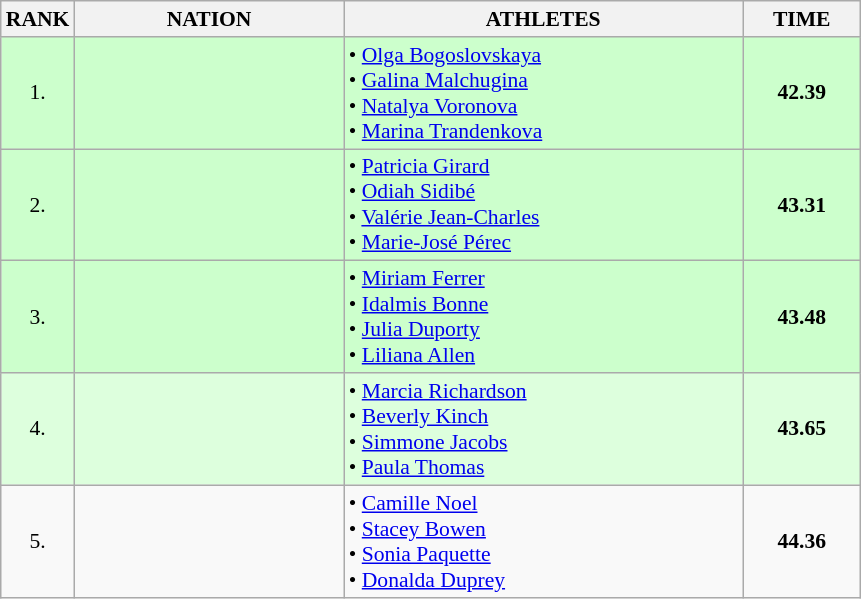<table class="wikitable" style="border-collapse: collapse; font-size: 90%;">
<tr>
<th>RANK</th>
<th style="width: 12em">NATION</th>
<th style="width: 18em">ATHLETES</th>
<th style="width: 5em">TIME</th>
</tr>
<tr style="background:#ccffcc;">
<td align="center">1.</td>
<td align="center"></td>
<td>• <a href='#'>Olga Bogoslovskaya</a><br>• <a href='#'>Galina Malchugina</a><br>• <a href='#'>Natalya Voronova</a><br>• <a href='#'>Marina Trandenkova</a></td>
<td align="center"><strong>42.39</strong></td>
</tr>
<tr style="background:#ccffcc;">
<td align="center">2.</td>
<td align="center"></td>
<td>• <a href='#'>Patricia Girard</a><br>• <a href='#'>Odiah Sidibé</a><br>• <a href='#'>Valérie Jean-Charles</a><br>• <a href='#'>Marie-José Pérec</a></td>
<td align="center"><strong>43.31</strong></td>
</tr>
<tr style="background:#ccffcc;">
<td align="center">3.</td>
<td align="center"></td>
<td>• <a href='#'>Miriam Ferrer</a><br>• <a href='#'>Idalmis Bonne</a><br>• <a href='#'>Julia Duporty</a><br>• <a href='#'>Liliana Allen</a></td>
<td align="center"><strong>43.48</strong></td>
</tr>
<tr style="background:#ddffdd;">
<td align="center">4.</td>
<td align="center"></td>
<td>• <a href='#'>Marcia Richardson</a><br>• <a href='#'>Beverly Kinch</a><br>• <a href='#'>Simmone Jacobs</a><br>• <a href='#'>Paula Thomas</a></td>
<td align="center"><strong>43.65</strong></td>
</tr>
<tr>
<td align="center">5.</td>
<td align="center"></td>
<td>• <a href='#'>Camille Noel</a><br>• <a href='#'>Stacey Bowen</a><br>• <a href='#'>Sonia Paquette</a><br>• <a href='#'>Donalda Duprey</a></td>
<td align="center"><strong>44.36</strong></td>
</tr>
</table>
